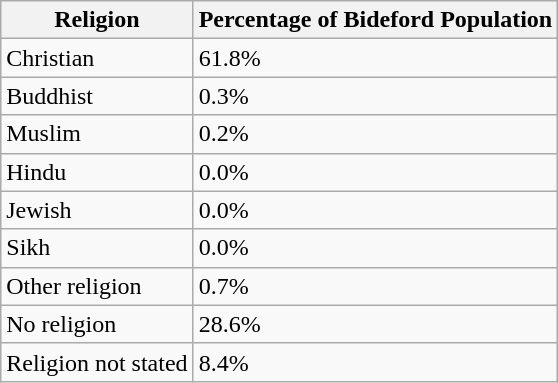<table class="wikitable sortable collapsible">
<tr>
<th scope="col">Religion</th>
<th scope="col">Percentage of Bideford Population</th>
</tr>
<tr>
<td>Christian</td>
<td>61.8%</td>
</tr>
<tr>
<td>Buddhist</td>
<td>0.3%</td>
</tr>
<tr>
<td>Muslim</td>
<td>0.2%</td>
</tr>
<tr>
<td>Hindu</td>
<td>0.0%</td>
</tr>
<tr>
<td>Jewish</td>
<td>0.0%</td>
</tr>
<tr>
<td>Sikh</td>
<td>0.0%</td>
</tr>
<tr>
<td>Other religion</td>
<td>0.7%</td>
</tr>
<tr>
<td>No religion</td>
<td>28.6%</td>
</tr>
<tr>
<td>Religion not stated</td>
<td>8.4%</td>
</tr>
</table>
